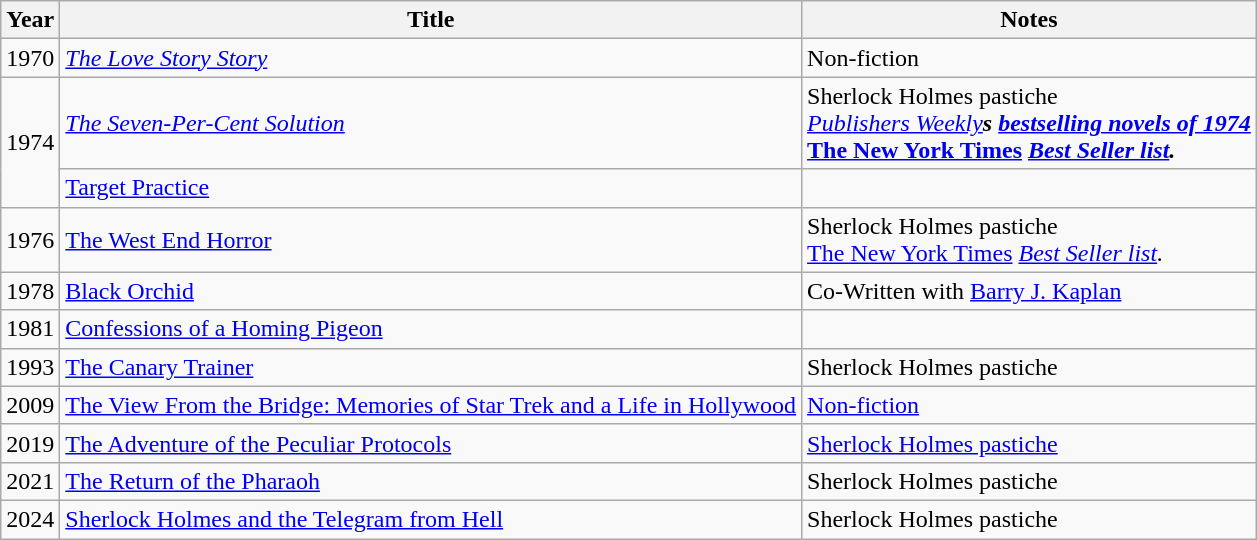<table class="wikitable sortable">
<tr>
<th>Year</th>
<th>Title</th>
<th>Notes</th>
</tr>
<tr>
<td>1970</td>
<td><em><a href='#'>The Love Story Story</a></em></td>
<td>Non-fiction</td>
</tr>
<tr>
<td rowspan=2>1974</td>
<td><em><a href='#'>The Seven-Per-Cent Solution</a></em></td>
<td>Sherlock Holmes pastiche<br><em><a href='#'>Publishers Weekly</a><strong>s <a href='#'>bestselling novels of 1974</a><br></em><a href='#'>The New York Times</a><em> <a href='#'>Best Seller list</a>.</td>
</tr>
<tr>
<td></em><a href='#'>Target Practice</a><em></td>
<td></td>
</tr>
<tr>
<td>1976</td>
<td></em><a href='#'>The West End Horror</a><em></td>
<td>Sherlock Holmes pastiche<br></em><a href='#'>The New York Times</a><em> <a href='#'>Best Seller list</a>.</td>
</tr>
<tr>
<td>1978</td>
<td></em><a href='#'>Black Orchid</a><em></td>
<td>Co-Written with <a href='#'>Barry J. Kaplan</a></td>
</tr>
<tr>
<td>1981</td>
<td></em><a href='#'>Confessions of a Homing Pigeon</a><em></td>
<td></td>
</tr>
<tr>
<td>1993</td>
<td></em><a href='#'>The Canary Trainer</a><em></td>
<td>Sherlock Holmes pastiche</td>
</tr>
<tr>
<td>2009</td>
<td></em><a href='#'>The View From the Bridge: Memories of Star Trek and a Life in Hollywood</a><em></td>
<td><a href='#'>Non-fiction</a></td>
</tr>
<tr>
<td>2019</td>
<td></em><a href='#'>The Adventure of the Peculiar Protocols</a><em></td>
<td><a href='#'>Sherlock Holmes pastiche</a></td>
</tr>
<tr>
<td>2021</td>
<td></em><a href='#'>The Return of the Pharaoh</a><em></td>
<td>Sherlock Holmes pastiche</td>
</tr>
<tr>
<td>2024</td>
<td></em><a href='#'>Sherlock Holmes and the Telegram from Hell</a><em></td>
<td>Sherlock Holmes pastiche</td>
</tr>
</table>
